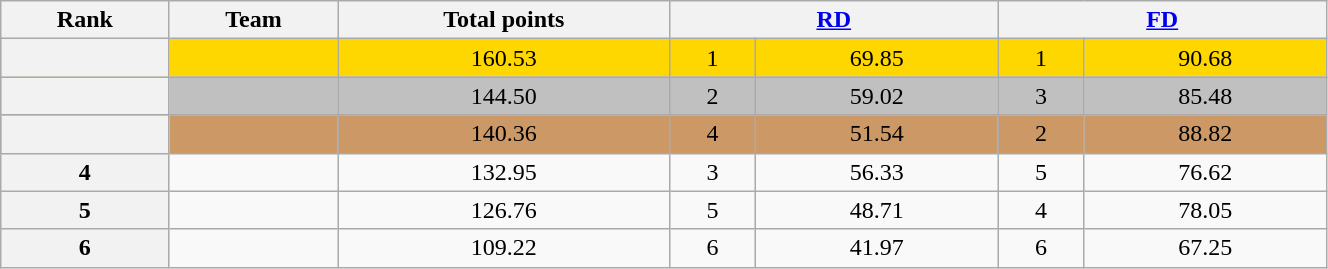<table class="wikitable sortable" style="text-align:center;" width="70%">
<tr>
<th scope="col">Rank</th>
<th scope="col">Team</th>
<th scope="col">Total points</th>
<th scope="col" colspan="2" width="80px"><a href='#'>RD</a></th>
<th scope="col" colspan="2" width="80px"><a href='#'>FD</a></th>
</tr>
<tr bgcolor="gold">
<th scope="row"></th>
<td align="left"></td>
<td>160.53</td>
<td>1</td>
<td>69.85</td>
<td>1</td>
<td>90.68</td>
</tr>
<tr bgcolor="silver">
<th scope="row"></th>
<td align="left"></td>
<td>144.50</td>
<td>2</td>
<td>59.02</td>
<td>3</td>
<td>85.48</td>
</tr>
<tr bgcolor="cc9966">
<th scope="row"></th>
<td align="left"></td>
<td>140.36</td>
<td>4</td>
<td>51.54</td>
<td>2</td>
<td>88.82</td>
</tr>
<tr>
<th scope="row">4</th>
<td align="left"></td>
<td>132.95</td>
<td>3</td>
<td>56.33</td>
<td>5</td>
<td>76.62</td>
</tr>
<tr>
<th scope="row">5</th>
<td align="left"></td>
<td>126.76</td>
<td>5</td>
<td>48.71</td>
<td>4</td>
<td>78.05</td>
</tr>
<tr>
<th scope="row">6</th>
<td align="left"></td>
<td>109.22</td>
<td>6</td>
<td>41.97</td>
<td>6</td>
<td>67.25</td>
</tr>
</table>
